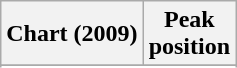<table class="wikitable sortable">
<tr>
<th align="left">Chart (2009)</th>
<th align="center">Peak<br>position</th>
</tr>
<tr>
</tr>
<tr>
</tr>
<tr>
</tr>
</table>
